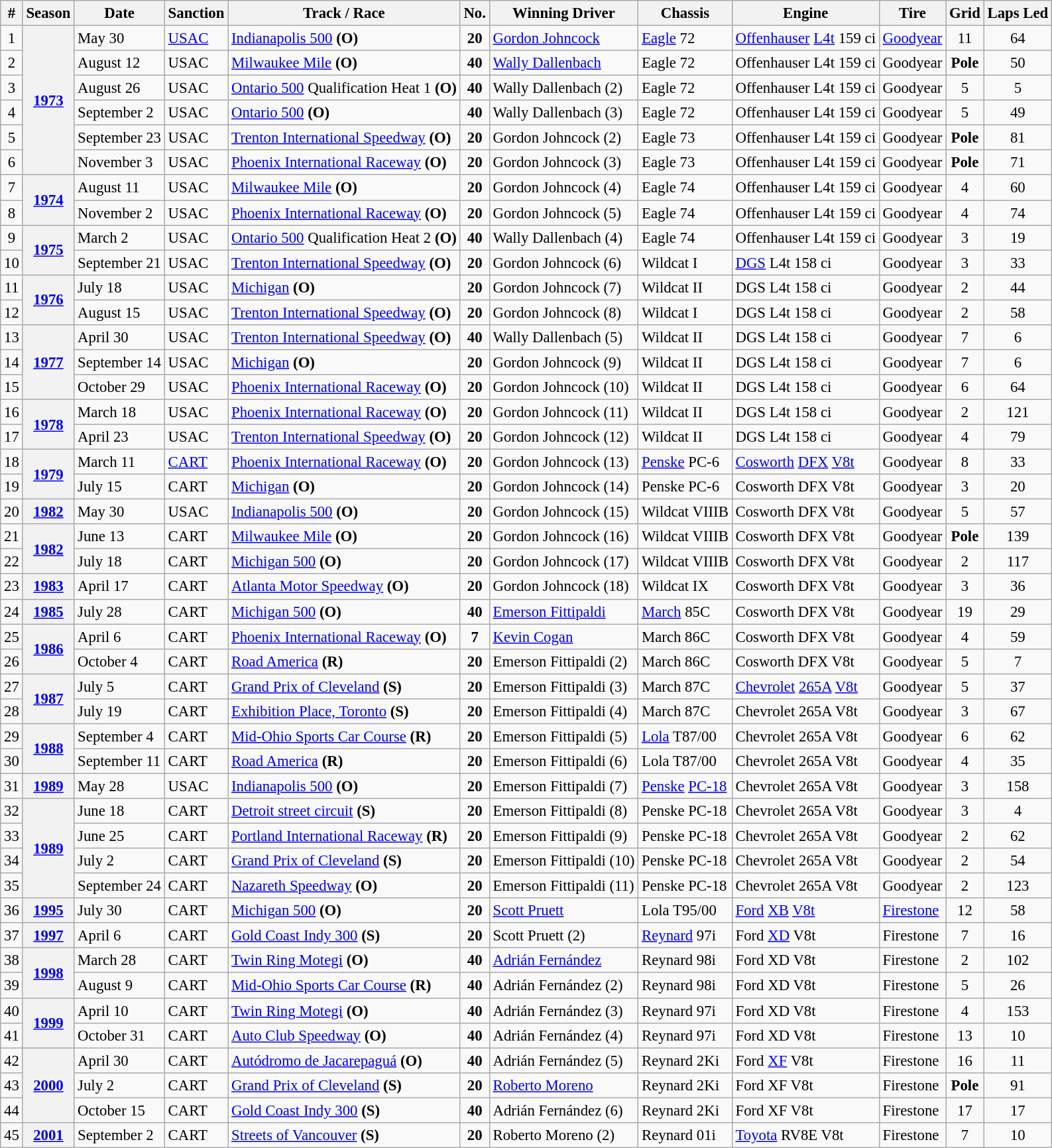<table class="wikitable" style="font-size:95%;">
<tr>
<th>#</th>
<th>Season</th>
<th>Date</th>
<th>Sanction</th>
<th>Track / Race</th>
<th>No.</th>
<th>Winning Driver</th>
<th>Chassis</th>
<th>Engine</th>
<th>Tire</th>
<th>Grid</th>
<th>Laps Led</th>
</tr>
<tr>
<td align=center>1</td>
<th rowspan=6><a href='#'>1973</a></th>
<td>May 30</td>
<td><a href='#'>USAC</a></td>
<td><a href='#'>Indianapolis 500</a> <strong>(O)</strong></td>
<td align=center><strong>20</strong></td>
<td> <a href='#'>Gordon Johncock</a></td>
<td><a href='#'>Eagle</a> 72</td>
<td><a href='#'>Offenhauser</a> <a href='#'>L4</a><a href='#'>t</a> 159 ci</td>
<td><a href='#'>Goodyear</a></td>
<td align=center>11</td>
<td align=center>64</td>
</tr>
<tr>
<td align=center>2</td>
<td>August 12</td>
<td>USAC</td>
<td><a href='#'>Milwaukee Mile</a> <strong>(O)</strong></td>
<td align=center><strong>40</strong></td>
<td> <a href='#'>Wally Dallenbach</a></td>
<td>Eagle 72</td>
<td>Offenhauser L4t 159 ci</td>
<td>Goodyear</td>
<td align=center><strong>Pole</strong></td>
<td align=center>50</td>
</tr>
<tr>
<td align=center>3</td>
<td>August 26</td>
<td>USAC</td>
<td><a href='#'>Ontario 500</a> Qualification Heat 1 <strong>(O)</strong></td>
<td align=center><strong>40</strong></td>
<td> Wally Dallenbach (2)</td>
<td>Eagle 72</td>
<td>Offenhauser L4t 159 ci</td>
<td>Goodyear</td>
<td align=center>5</td>
<td align=center>5</td>
</tr>
<tr>
<td align=center>4</td>
<td>September 2</td>
<td>USAC</td>
<td><a href='#'>Ontario 500</a> <strong>(O)</strong></td>
<td align=center><strong>40</strong></td>
<td> Wally Dallenbach (3)</td>
<td>Eagle 72</td>
<td>Offenhauser L4t 159 ci</td>
<td>Goodyear</td>
<td align=center>5</td>
<td align=center>49</td>
</tr>
<tr>
<td align=center>5</td>
<td>September 23</td>
<td>USAC</td>
<td><a href='#'>Trenton International Speedway</a> <strong>(O)</strong></td>
<td align=center><strong>20</strong></td>
<td> Gordon Johncock (2)</td>
<td>Eagle 73</td>
<td>Offenhauser L4t 159 ci</td>
<td>Goodyear</td>
<td align=center><strong>Pole</strong></td>
<td align=center>81</td>
</tr>
<tr>
<td align=center>6</td>
<td>November 3</td>
<td>USAC</td>
<td><a href='#'>Phoenix International Raceway</a> <strong>(O)</strong></td>
<td align=center><strong>20</strong></td>
<td> Gordon Johncock (3)</td>
<td>Eagle 73</td>
<td>Offenhauser L4t 159 ci</td>
<td>Goodyear</td>
<td align=center><strong>Pole</strong></td>
<td align=center>71</td>
</tr>
<tr>
<td align=center>7</td>
<th rowspan=2><a href='#'>1974</a></th>
<td>August 11</td>
<td>USAC</td>
<td><a href='#'>Milwaukee Mile</a> <strong>(O)</strong></td>
<td align=center><strong>20</strong></td>
<td> Gordon Johncock (4)</td>
<td>Eagle 74</td>
<td>Offenhauser L4t 159 ci</td>
<td>Goodyear</td>
<td align=center>4</td>
<td align=center>60</td>
</tr>
<tr>
<td align=center>8</td>
<td>November 2</td>
<td>USAC</td>
<td><a href='#'>Phoenix International Raceway</a> <strong>(O)</strong></td>
<td align=center><strong>20</strong></td>
<td> Gordon Johncock (5)</td>
<td>Eagle 74</td>
<td>Offenhauser L4t 159 ci</td>
<td>Goodyear</td>
<td align=center>4</td>
<td align=center>74</td>
</tr>
<tr>
<td align=center>9</td>
<th rowspan=2><a href='#'>1975</a></th>
<td>March 2</td>
<td>USAC</td>
<td><a href='#'>Ontario 500</a> Qualification Heat 2 <strong>(O)</strong></td>
<td align=center><strong>40</strong></td>
<td> Wally Dallenbach (4)</td>
<td>Eagle 74</td>
<td>Offenhauser L4t 159 ci</td>
<td>Goodyear</td>
<td align=center>3</td>
<td align=center>19</td>
</tr>
<tr>
<td align=center>10</td>
<td>September 21</td>
<td>USAC</td>
<td><a href='#'>Trenton International Speedway</a> <strong>(O)</strong></td>
<td align=center><strong>20</strong></td>
<td> Gordon Johncock (6)</td>
<td>Wildcat I</td>
<td><a href='#'>DGS</a> L4t 158 ci</td>
<td>Goodyear</td>
<td align=center>3</td>
<td align=center>33</td>
</tr>
<tr>
<td align=center>11</td>
<th rowspan=2><a href='#'>1976</a></th>
<td>July 18</td>
<td>USAC</td>
<td><a href='#'>Michigan</a> <strong>(O)</strong></td>
<td align=center><strong>20</strong></td>
<td> Gordon Johncock (7)</td>
<td>Wildcat II</td>
<td>DGS L4t 158 ci</td>
<td>Goodyear</td>
<td align=center>2</td>
<td align=center>44</td>
</tr>
<tr>
<td align=center>12</td>
<td>August 15</td>
<td>USAC</td>
<td><a href='#'>Trenton International Speedway</a> <strong>(O)</strong></td>
<td align=center><strong>20</strong></td>
<td> Gordon Johncock (8)</td>
<td>Wildcat I</td>
<td>DGS L4t 158 ci</td>
<td>Goodyear</td>
<td align=center>2</td>
<td align=center>58</td>
</tr>
<tr>
<td align=center>13</td>
<th rowspan=3><a href='#'>1977</a></th>
<td>April 30</td>
<td>USAC</td>
<td><a href='#'>Trenton International Speedway</a> <strong>(O)</strong></td>
<td align=center><strong>40</strong></td>
<td> Wally Dallenbach (5)</td>
<td>Wildcat II</td>
<td>DGS L4t 158 ci</td>
<td>Goodyear</td>
<td align=center>7</td>
<td align=center>6</td>
</tr>
<tr>
<td align=center>14</td>
<td>September 14</td>
<td>USAC</td>
<td><a href='#'>Michigan</a> <strong>(O)</strong></td>
<td align=center><strong>20</strong></td>
<td> Gordon Johncock (9)</td>
<td>Wildcat II</td>
<td>DGS L4t 158 ci</td>
<td>Goodyear</td>
<td align=center>7</td>
<td align=center>6</td>
</tr>
<tr>
<td align=center>15</td>
<td>October 29</td>
<td>USAC</td>
<td><a href='#'>Phoenix International Raceway</a> <strong>(O)</strong></td>
<td align=center><strong>20</strong></td>
<td> Gordon Johncock (10)</td>
<td>Wildcat II</td>
<td>DGS L4t 158 ci</td>
<td>Goodyear</td>
<td align=center>6</td>
<td align=center>64</td>
</tr>
<tr>
<td align=center>16</td>
<th rowspan=2><a href='#'>1978</a></th>
<td>March 18</td>
<td>USAC</td>
<td><a href='#'>Phoenix International Raceway</a> <strong>(O)</strong></td>
<td align=center><strong>20</strong></td>
<td> Gordon Johncock (11)</td>
<td>Wildcat II</td>
<td>DGS L4t 158 ci</td>
<td>Goodyear</td>
<td align=center>2</td>
<td align=center>121</td>
</tr>
<tr>
<td align=center>17</td>
<td>April 23</td>
<td>USAC</td>
<td><a href='#'>Trenton International Speedway</a> <strong>(O)</strong></td>
<td align=center><strong>20</strong></td>
<td> Gordon Johncock (12)</td>
<td>Wildcat II</td>
<td>DGS L4t 158 ci</td>
<td>Goodyear</td>
<td align=center>4</td>
<td align=center>79</td>
</tr>
<tr>
<td align=center>18</td>
<th rowspan=2><a href='#'>1979</a></th>
<td>March 11</td>
<td><a href='#'>CART</a></td>
<td><a href='#'>Phoenix International Raceway</a> <strong>(O)</strong></td>
<td align=center><strong>20</strong></td>
<td> Gordon Johncock (13)</td>
<td><a href='#'>Penske</a> PC-6</td>
<td><a href='#'>Cosworth</a> <a href='#'>DFX</a> <a href='#'>V8</a><a href='#'>t</a></td>
<td>Goodyear</td>
<td align=center>8</td>
<td align=center>33</td>
</tr>
<tr>
<td align=center>19</td>
<td>July 15</td>
<td>CART</td>
<td><a href='#'>Michigan</a> <strong>(O)</strong></td>
<td align=center><strong>20</strong></td>
<td> Gordon Johncock (14)</td>
<td>Penske PC-6</td>
<td>Cosworth DFX V8t</td>
<td>Goodyear</td>
<td align=center>3</td>
<td align=center>20</td>
</tr>
<tr>
<td align=center>20</td>
<th><a href='#'>1982</a></th>
<td>May 30</td>
<td>USAC</td>
<td><a href='#'>Indianapolis 500</a> <strong>(O)</strong></td>
<td align=center><strong>20</strong></td>
<td> Gordon Johncock (15)</td>
<td>Wildcat VIIIB</td>
<td>Cosworth DFX V8t</td>
<td>Goodyear</td>
<td align=center>5</td>
<td align=center>57</td>
</tr>
<tr>
<td align=center>21</td>
<th rowspan=2><a href='#'>1982</a></th>
<td>June 13</td>
<td>CART</td>
<td><a href='#'>Milwaukee Mile</a> <strong>(O)</strong></td>
<td align=center><strong>20</strong></td>
<td> Gordon Johncock (16)</td>
<td>Wildcat VIIIB</td>
<td>Cosworth DFX V8t</td>
<td>Goodyear</td>
<td align=center><strong>Pole</strong></td>
<td align=center>139</td>
</tr>
<tr>
<td align=center>22</td>
<td>July 18</td>
<td>CART</td>
<td><a href='#'>Michigan 500</a> <strong>(O)</strong></td>
<td align=center><strong>20</strong></td>
<td> Gordon Johncock (17)</td>
<td>Wildcat VIIIB</td>
<td>Cosworth DFX V8t</td>
<td>Goodyear</td>
<td align=center>2</td>
<td align=center>117</td>
</tr>
<tr>
<td align=center>23</td>
<th><a href='#'>1983</a></th>
<td>April 17</td>
<td>CART</td>
<td><a href='#'>Atlanta Motor Speedway</a> <strong>(O)</strong></td>
<td align=center><strong>20</strong></td>
<td> Gordon Johncock (18)</td>
<td>Wildcat IX</td>
<td>Cosworth DFX V8t</td>
<td>Goodyear</td>
<td align=center>3</td>
<td align=center>36</td>
</tr>
<tr>
<td align=center>24</td>
<th><a href='#'>1985</a></th>
<td>July 28</td>
<td>CART</td>
<td><a href='#'>Michigan 500</a> <strong>(O)</strong></td>
<td align=center><strong>40</strong></td>
<td> <a href='#'>Emerson Fittipaldi</a></td>
<td><a href='#'>March</a> 85C</td>
<td>Cosworth DFX V8t</td>
<td>Goodyear</td>
<td align=center>19</td>
<td align=center>29</td>
</tr>
<tr>
<td align=center>25</td>
<th rowspan=2><a href='#'>1986</a></th>
<td>April 6</td>
<td>CART</td>
<td><a href='#'>Phoenix International Raceway</a> <strong>(O)</strong></td>
<td align=center><strong>7</strong></td>
<td> <a href='#'>Kevin Cogan</a></td>
<td>March 86C</td>
<td>Cosworth DFX V8t</td>
<td>Goodyear</td>
<td align=center>4</td>
<td align=center>59</td>
</tr>
<tr>
<td align=center>26</td>
<td>October 4</td>
<td>CART</td>
<td><a href='#'>Road America</a> <strong>(R)</strong></td>
<td align=center><strong>20</strong></td>
<td> Emerson Fittipaldi (2)</td>
<td>March 86C</td>
<td>Cosworth DFX V8t</td>
<td>Goodyear</td>
<td align=center>5</td>
<td align=center>7</td>
</tr>
<tr>
<td align=center>27</td>
<th rowspan=2><a href='#'>1987</a></th>
<td>July 5</td>
<td>CART</td>
<td><a href='#'>Grand Prix of Cleveland</a> <strong>(S)</strong></td>
<td align=center><strong>20</strong></td>
<td> Emerson Fittipaldi (3)</td>
<td>March 87C</td>
<td><a href='#'>Chevrolet</a> <a href='#'>265A</a> <a href='#'>V8</a><a href='#'>t</a></td>
<td>Goodyear</td>
<td align=center>5</td>
<td align=center>37</td>
</tr>
<tr>
<td align=center>28</td>
<td>July 19</td>
<td>CART</td>
<td><a href='#'>Exhibition Place, Toronto</a> <strong>(S)</strong></td>
<td align=center><strong>20</strong></td>
<td> Emerson Fittipaldi (4)</td>
<td>March 87C</td>
<td>Chevrolet 265A V8t</td>
<td>Goodyear</td>
<td align=center>3</td>
<td align=center>67</td>
</tr>
<tr>
<td align=center>29</td>
<th rowspan=2><a href='#'>1988</a></th>
<td>September 4</td>
<td>CART</td>
<td><a href='#'>Mid-Ohio Sports Car Course</a> <strong>(R)</strong></td>
<td align=center><strong>20</strong></td>
<td> Emerson Fittipaldi (5)</td>
<td><a href='#'>Lola</a> T87/00</td>
<td>Chevrolet 265A V8t</td>
<td>Goodyear</td>
<td align=center>6</td>
<td align=center>62</td>
</tr>
<tr>
<td align=center>30</td>
<td>September 11</td>
<td>CART</td>
<td><a href='#'>Road America</a> <strong>(R)</strong></td>
<td align=center><strong>20</strong></td>
<td> Emerson Fittipaldi (6)</td>
<td>Lola T87/00</td>
<td>Chevrolet 265A V8t</td>
<td>Goodyear</td>
<td align=center>4</td>
<td align=center>35</td>
</tr>
<tr>
<td align=center>31</td>
<th><a href='#'>1989</a></th>
<td>May 28</td>
<td>USAC</td>
<td><a href='#'>Indianapolis 500</a> <strong>(O)</strong></td>
<td align=center><strong>20</strong></td>
<td> Emerson Fittipaldi (7)</td>
<td><a href='#'>Penske</a> <a href='#'>PC-18</a></td>
<td>Chevrolet 265A V8t</td>
<td>Goodyear</td>
<td align=center>3</td>
<td align=center>158</td>
</tr>
<tr>
<td align=center>32</td>
<th rowspan=4><a href='#'>1989</a></th>
<td>June 18</td>
<td>CART</td>
<td><a href='#'>Detroit street circuit</a> <strong>(S)</strong></td>
<td align=center><strong>20</strong></td>
<td> Emerson Fittipaldi (8)</td>
<td>Penske PC-18</td>
<td>Chevrolet 265A V8t</td>
<td>Goodyear</td>
<td align=center>3</td>
<td align=center>4</td>
</tr>
<tr>
<td align=center>33</td>
<td>June 25</td>
<td>CART</td>
<td><a href='#'>Portland International Raceway</a> <strong>(R)</strong></td>
<td align=center><strong>20</strong></td>
<td> Emerson Fittipaldi (9)</td>
<td>Penske PC-18</td>
<td>Chevrolet 265A V8t</td>
<td>Goodyear</td>
<td align=center>2</td>
<td align=center>62</td>
</tr>
<tr>
<td align=center>34</td>
<td>July 2</td>
<td>CART</td>
<td><a href='#'>Grand Prix of Cleveland</a> <strong>(S)</strong></td>
<td align=center><strong>20</strong></td>
<td> Emerson Fittipaldi (10)</td>
<td>Penske PC-18</td>
<td>Chevrolet 265A V8t</td>
<td>Goodyear</td>
<td align=center>2</td>
<td align=center>54</td>
</tr>
<tr>
<td align=center>35</td>
<td>September 24</td>
<td>CART</td>
<td><a href='#'>Nazareth Speedway</a> <strong>(O)</strong></td>
<td align=center><strong>20</strong></td>
<td> Emerson Fittipaldi (11)</td>
<td>Penske PC-18</td>
<td>Chevrolet 265A V8t</td>
<td>Goodyear</td>
<td align=center>2</td>
<td align=center>123</td>
</tr>
<tr>
<td align=center>36</td>
<th><a href='#'>1995</a></th>
<td>July 30</td>
<td>CART</td>
<td><a href='#'>Michigan 500</a> <strong>(O)</strong></td>
<td align=center><strong>20</strong></td>
<td> <a href='#'>Scott Pruett</a></td>
<td>Lola T95/00</td>
<td><a href='#'>Ford</a> <a href='#'>XB</a> <a href='#'>V8</a><a href='#'>t</a></td>
<td><a href='#'>Firestone</a></td>
<td align=center>12</td>
<td align=center>58</td>
</tr>
<tr>
<td align=center>37</td>
<th><a href='#'>1997</a></th>
<td>April 6</td>
<td>CART</td>
<td><a href='#'>Gold Coast Indy 300</a> <strong>(S)</strong></td>
<td align=center><strong>20</strong></td>
<td> Scott Pruett (2)</td>
<td><a href='#'>Reynard</a> 97i</td>
<td>Ford <a href='#'>XD</a>  V8t</td>
<td>Firestone</td>
<td align=center>7</td>
<td align=center>16</td>
</tr>
<tr>
<td align=center>38</td>
<th rowspan=2><a href='#'>1998</a></th>
<td>March 28</td>
<td>CART</td>
<td><a href='#'>Twin Ring Motegi</a> <strong>(O)</strong></td>
<td align=center><strong>40</strong></td>
<td> <a href='#'>Adrián Fernández</a></td>
<td>Reynard 98i</td>
<td>Ford XD V8t</td>
<td>Firestone</td>
<td align=center>2</td>
<td align=center>102</td>
</tr>
<tr>
<td align=center>39</td>
<td>August 9</td>
<td>CART</td>
<td><a href='#'>Mid-Ohio Sports Car Course</a> <strong>(R)</strong></td>
<td align=center><strong>40</strong></td>
<td> Adrián Fernández (2)</td>
<td>Reynard 98i</td>
<td>Ford XD V8t</td>
<td>Firestone</td>
<td align=center>5</td>
<td align=center>26</td>
</tr>
<tr>
<td align=center>40</td>
<th rowspan=2><a href='#'>1999</a></th>
<td>April 10</td>
<td>CART</td>
<td><a href='#'>Twin Ring Motegi</a> <strong>(O)</strong></td>
<td align=center><strong>40</strong></td>
<td> Adrián Fernández (3)</td>
<td>Reynard 97i</td>
<td>Ford XD V8t</td>
<td>Firestone</td>
<td align=center>4</td>
<td align=center>153</td>
</tr>
<tr>
<td align=center>41</td>
<td>October 31</td>
<td>CART</td>
<td><a href='#'>Auto Club Speedway</a> <strong>(O)</strong></td>
<td align=center><strong>40</strong></td>
<td> Adrián Fernández (4)</td>
<td>Reynard 97i</td>
<td>Ford XD V8t</td>
<td>Firestone</td>
<td align=center>13</td>
<td align=center>10</td>
</tr>
<tr>
<td align=center>42</td>
<th rowspan=3><a href='#'>2000</a></th>
<td>April 30</td>
<td>CART</td>
<td><a href='#'>Autódromo de Jacarepaguá</a> <strong>(O)</strong></td>
<td align=center><strong>40</strong></td>
<td> Adrián Fernández (5)</td>
<td>Reynard 2Ki</td>
<td>Ford <a href='#'>XF</a> V8t</td>
<td>Firestone</td>
<td align=center>16</td>
<td align=center>11</td>
</tr>
<tr>
<td align=center>43</td>
<td>July 2</td>
<td>CART</td>
<td><a href='#'>Grand Prix of Cleveland</a> <strong>(S)</strong></td>
<td align=center><strong>20</strong></td>
<td> <a href='#'>Roberto Moreno</a></td>
<td>Reynard 2Ki</td>
<td>Ford XF V8t</td>
<td>Firestone</td>
<td align=center><strong>Pole</strong></td>
<td align=center>91</td>
</tr>
<tr>
<td align=center>44</td>
<td>October 15</td>
<td>CART</td>
<td><a href='#'>Gold Coast Indy 300</a> <strong>(S)</strong></td>
<td align=center><strong>40</strong></td>
<td> Adrián Fernández (6)</td>
<td>Reynard 2Ki</td>
<td>Ford XF V8t</td>
<td>Firestone</td>
<td align=center>17</td>
<td align=center>17</td>
</tr>
<tr>
<td align=center>45</td>
<th><a href='#'>2001</a></th>
<td>September 2</td>
<td>CART</td>
<td><a href='#'>Streets of Vancouver</a> <strong>(S)</strong></td>
<td align=center><strong>20</strong></td>
<td> Roberto Moreno (2)</td>
<td>Reynard 01i</td>
<td><a href='#'>Toyota</a> RV8E V8t</td>
<td>Firestone</td>
<td align=center>7</td>
<td align=center>10</td>
</tr>
</table>
